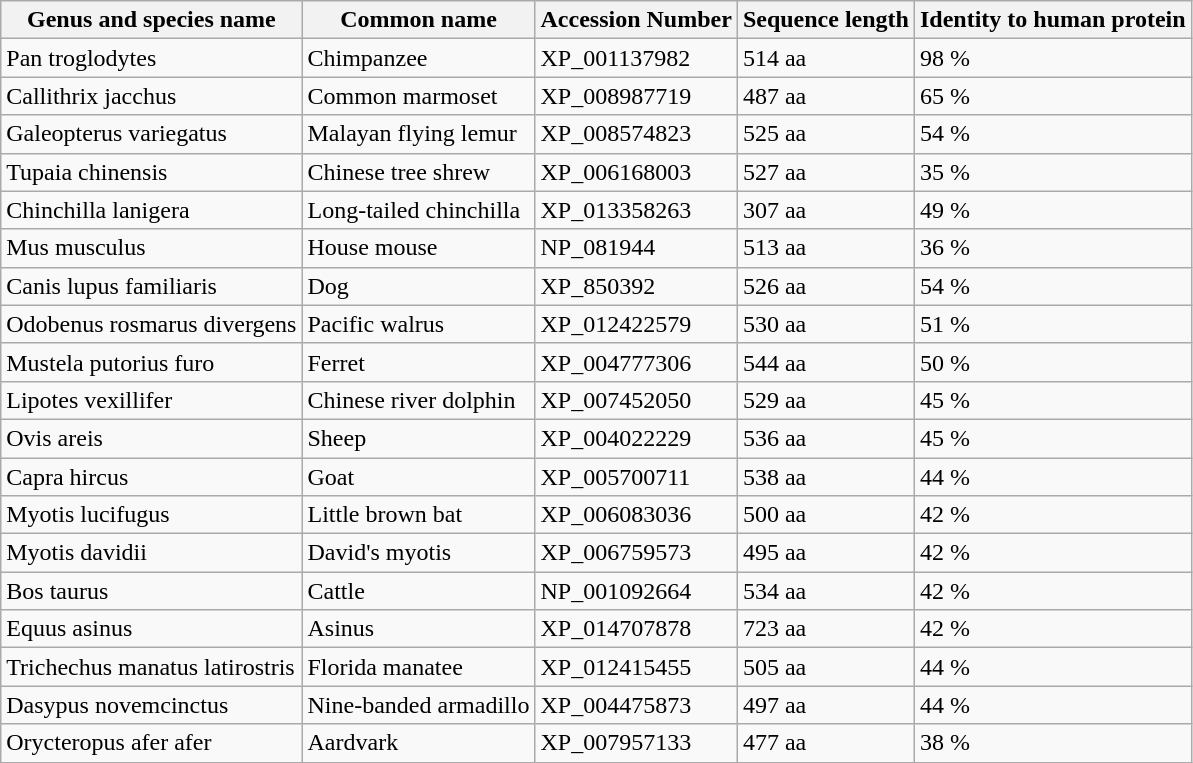<table class="wikitable">
<tr>
<th>Genus and species name</th>
<th>Common name</th>
<th>Accession Number</th>
<th>Sequence length</th>
<th>Identity to human protein</th>
</tr>
<tr>
<td>Pan  troglodytes</td>
<td>Chimpanzee</td>
<td>XP_001137982</td>
<td>514 aa</td>
<td>98 %</td>
</tr>
<tr>
<td>Callithrix  jacchus</td>
<td>Common  marmoset</td>
<td>XP_008987719</td>
<td>487 aa</td>
<td>65 %</td>
</tr>
<tr>
<td>Galeopterus  variegatus</td>
<td>Malayan  flying lemur</td>
<td>XP_008574823</td>
<td>525 aa</td>
<td>54 %</td>
</tr>
<tr>
<td>Tupaia  chinensis</td>
<td>Chinese  tree shrew</td>
<td>XP_006168003</td>
<td>527 aa</td>
<td>35 %</td>
</tr>
<tr>
<td>Chinchilla  lanigera</td>
<td>Long-tailed  chinchilla</td>
<td>XP_013358263</td>
<td>307 aa</td>
<td>49 %</td>
</tr>
<tr>
<td>Mus  musculus</td>
<td>House  mouse</td>
<td>NP_081944</td>
<td>513 aa</td>
<td>36 %</td>
</tr>
<tr>
<td>Canis  lupus familiaris</td>
<td>Dog</td>
<td>XP_850392</td>
<td>526 aa</td>
<td>54 %</td>
</tr>
<tr>
<td>Odobenus  rosmarus divergens</td>
<td>Pacific  walrus</td>
<td>XP_012422579</td>
<td>530 aa</td>
<td>51 %</td>
</tr>
<tr>
<td>Mustela  putorius furo</td>
<td>Ferret</td>
<td>XP_004777306</td>
<td>544 aa</td>
<td>50 %</td>
</tr>
<tr>
<td>Lipotes  vexillifer</td>
<td>Chinese  river dolphin</td>
<td>XP_007452050</td>
<td>529 aa</td>
<td>45 %</td>
</tr>
<tr>
<td>Ovis  areis</td>
<td>Sheep</td>
<td>XP_004022229</td>
<td>536 aa</td>
<td>45 %</td>
</tr>
<tr>
<td>Capra  hircus</td>
<td>Goat</td>
<td>XP_005700711</td>
<td>538 aa</td>
<td>44 %</td>
</tr>
<tr>
<td>Myotis  lucifugus</td>
<td>Little  brown bat</td>
<td>XP_006083036</td>
<td>500 aa</td>
<td>42 %</td>
</tr>
<tr>
<td>Myotis  davidii</td>
<td>David's  myotis</td>
<td>XP_006759573</td>
<td>495 aa</td>
<td>42 %</td>
</tr>
<tr>
<td>Bos  taurus</td>
<td>Cattle</td>
<td>NP_001092664</td>
<td>534 aa</td>
<td>42 %</td>
</tr>
<tr>
<td>Equus  asinus</td>
<td>Asinus</td>
<td>XP_014707878</td>
<td>723 aa</td>
<td>42 %</td>
</tr>
<tr>
<td>Trichechus  manatus latirostris</td>
<td>Florida  manatee</td>
<td>XP_012415455</td>
<td>505 aa</td>
<td>44 %</td>
</tr>
<tr>
<td>Dasypus  novemcinctus</td>
<td>Nine-banded  armadillo</td>
<td>XP_004475873</td>
<td>497 aa</td>
<td>44 %</td>
</tr>
<tr>
<td>Orycteropus  afer afer</td>
<td>Aardvark</td>
<td>XP_007957133</td>
<td>477 aa</td>
<td>38 %</td>
</tr>
</table>
